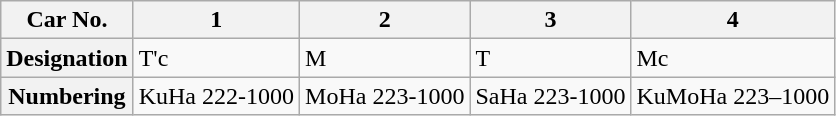<table class="wikitable">
<tr>
<th>Car No.</th>
<th>1</th>
<th>2</th>
<th>3</th>
<th>4</th>
</tr>
<tr>
<th>Designation</th>
<td>T'c</td>
<td>M</td>
<td>T</td>
<td>Mc</td>
</tr>
<tr>
<th>Numbering</th>
<td>KuHa 222-1000</td>
<td>MoHa 223-1000</td>
<td>SaHa 223-1000</td>
<td>KuMoHa 223–1000</td>
</tr>
</table>
